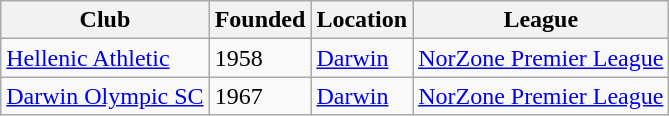<table class="wikitable">
<tr>
<th>Club</th>
<th>Founded</th>
<th>Location</th>
<th>League</th>
</tr>
<tr>
<td><a href='#'>Hellenic Athletic</a></td>
<td>1958</td>
<td><a href='#'>Darwin</a></td>
<td><a href='#'>NorZone Premier League</a></td>
</tr>
<tr>
<td><a href='#'>Darwin Olympic SC</a></td>
<td>1967</td>
<td><a href='#'>Darwin</a></td>
<td><a href='#'>NorZone Premier League</a></td>
</tr>
</table>
